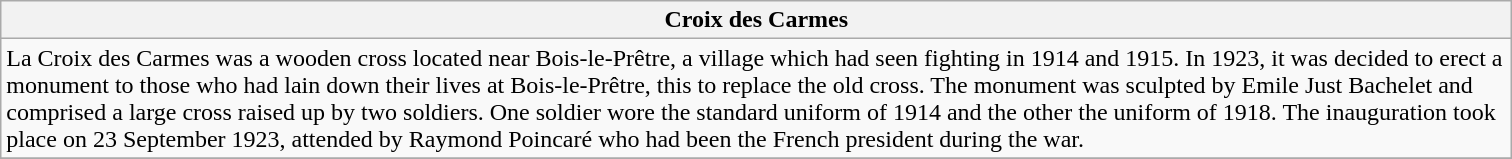<table class="wikitable sortable">
<tr>
<th scope="col" style="width:1000px;">Croix des Carmes</th>
</tr>
<tr>
<td>La Croix des Carmes was a wooden cross located near Bois-le-Prêtre, a village which had seen fighting in 1914 and 1915. In 1923, it was decided to erect a monument to those who had lain down their lives at Bois-le-Prêtre, this to replace the old cross. The monument was sculpted by Emile Just Bachelet and comprised a large cross raised up by two soldiers. One soldier wore the standard uniform of 1914 and the other the uniform of 1918. The inauguration took place on 23 September 1923, attended by Raymond Poincaré who had been the French president during the war.<br>
</td>
</tr>
<tr>
</tr>
</table>
